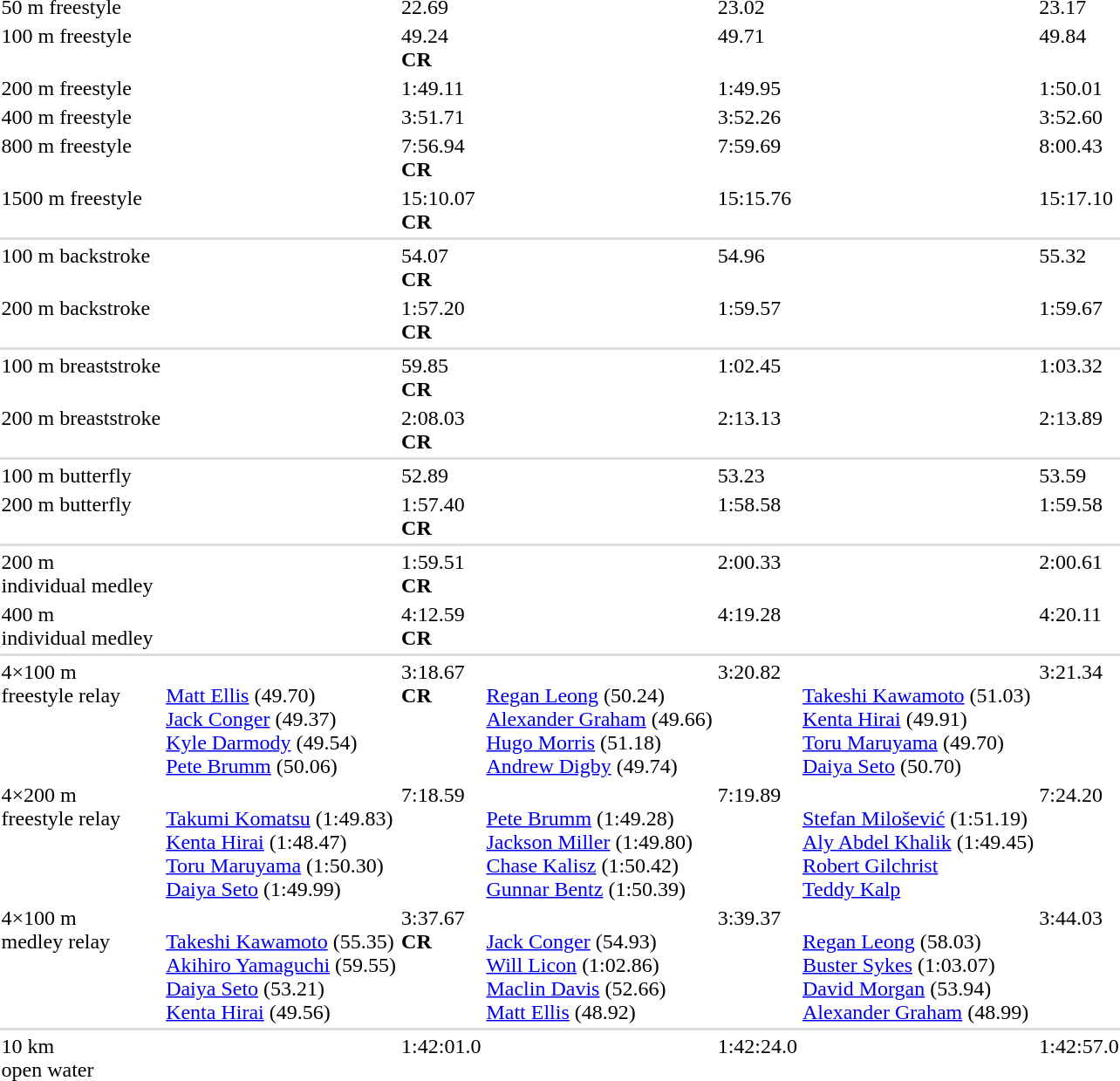<table>
<tr valign="top">
<td>50 m freestyle</td>
<td></td>
<td>22.69</td>
<td></td>
<td>23.02</td>
<td></td>
<td>23.17</td>
</tr>
<tr valign="top">
<td>100 m freestyle</td>
<td></td>
<td>49.24<br><strong>CR</strong></td>
<td></td>
<td>49.71</td>
<td></td>
<td>49.84</td>
</tr>
<tr valign="top">
<td>200 m freestyle</td>
<td></td>
<td>1:49.11</td>
<td></td>
<td>1:49.95</td>
<td></td>
<td>1:50.01</td>
</tr>
<tr valign="top">
<td>400 m freestyle</td>
<td></td>
<td>3:51.71</td>
<td></td>
<td>3:52.26</td>
<td></td>
<td>3:52.60</td>
</tr>
<tr valign="top">
<td>800 m freestyle</td>
<td></td>
<td>7:56.94<br><strong>CR</strong></td>
<td></td>
<td>7:59.69</td>
<td></td>
<td>8:00.43</td>
</tr>
<tr valign="top">
<td>1500 m freestyle</td>
<td></td>
<td>15:10.07<br><strong>CR</strong></td>
<td></td>
<td>15:15.76</td>
<td></td>
<td>15:17.10</td>
</tr>
<tr bgcolor=#DDDDDD>
<td colspan=7></td>
</tr>
<tr valign="top">
<td>100 m backstroke</td>
<td></td>
<td>54.07<br><strong>CR</strong></td>
<td></td>
<td>54.96</td>
<td></td>
<td>55.32</td>
</tr>
<tr valign="top">
<td>200 m backstroke</td>
<td></td>
<td>1:57.20<br><strong>CR</strong></td>
<td></td>
<td>1:59.57</td>
<td></td>
<td>1:59.67</td>
</tr>
<tr bgcolor=#DDDDDD>
<td colspan=7></td>
</tr>
<tr valign="top">
<td>100 m breaststroke</td>
<td></td>
<td>59.85<br><strong>CR</strong></td>
<td></td>
<td>1:02.45</td>
<td></td>
<td>1:03.32</td>
</tr>
<tr valign="top">
<td>200 m breaststroke</td>
<td></td>
<td>2:08.03<br><strong>CR</strong></td>
<td></td>
<td>2:13.13</td>
<td></td>
<td>2:13.89</td>
</tr>
<tr bgcolor=#DDDDDD>
<td colspan=7></td>
</tr>
<tr valign="top">
<td>100 m butterfly</td>
<td></td>
<td>52.89</td>
<td></td>
<td>53.23</td>
<td></td>
<td>53.59</td>
</tr>
<tr valign="top">
<td>200 m butterfly</td>
<td></td>
<td>1:57.40<br><strong>CR</strong></td>
<td></td>
<td>1:58.58</td>
<td></td>
<td>1:59.58</td>
</tr>
<tr bgcolor=#DDDDDD>
<td colspan=7></td>
</tr>
<tr valign="top">
<td>200 m<br>individual medley</td>
<td></td>
<td>1:59.51<br><strong>CR</strong></td>
<td></td>
<td>2:00.33</td>
<td></td>
<td>2:00.61</td>
</tr>
<tr valign="top">
<td>400 m<br>individual medley</td>
<td></td>
<td>4:12.59<br><strong>CR</strong></td>
<td></td>
<td>4:19.28</td>
<td></td>
<td>4:20.11</td>
</tr>
<tr bgcolor=#DDDDDD>
<td colspan=7></td>
</tr>
<tr valign="top">
<td>4×100 m<br>freestyle relay</td>
<td><br><a href='#'>Matt Ellis</a> (49.70)<br><a href='#'>Jack Conger</a> (49.37)<br><a href='#'>Kyle Darmody</a> (49.54)<br><a href='#'>Pete Brumm</a> (50.06)</td>
<td>3:18.67<br><strong>CR</strong></td>
<td><br><a href='#'>Regan Leong</a> (50.24)<br><a href='#'>Alexander Graham</a> (49.66)<br><a href='#'>Hugo Morris</a> (51.18)<br><a href='#'>Andrew Digby</a> (49.74)</td>
<td>3:20.82</td>
<td><br><a href='#'>Takeshi Kawamoto</a> (51.03)<br><a href='#'>Kenta Hirai</a> (49.91)<br><a href='#'>Toru Maruyama</a> (49.70)<br><a href='#'>Daiya Seto</a> (50.70)</td>
<td>3:21.34</td>
</tr>
<tr valign="top">
<td>4×200 m<br>freestyle relay</td>
<td><br><a href='#'>Takumi Komatsu</a> (1:49.83)<br><a href='#'>Kenta Hirai</a> (1:48.47)<br><a href='#'>Toru Maruyama</a> (1:50.30)<br><a href='#'>Daiya Seto</a> (1:49.99)</td>
<td>7:18.59</td>
<td><br><a href='#'>Pete Brumm</a> (1:49.28)<br><a href='#'>Jackson Miller</a> (1:49.80)<br><a href='#'>Chase Kalisz</a> (1:50.42)<br><a href='#'>Gunnar Bentz</a> (1:50.39)</td>
<td>7:19.89</td>
<td><br><a href='#'>Stefan Milošević</a> (1:51.19)<br><a href='#'>Aly Abdel Khalik</a> (1:49.45)<br><a href='#'>Robert Gilchrist</a><br><a href='#'>Teddy Kalp</a></td>
<td>7:24.20</td>
</tr>
<tr valign="top">
<td>4×100 m<br>medley relay</td>
<td><br><a href='#'>Takeshi Kawamoto</a> (55.35)<br><a href='#'>Akihiro Yamaguchi</a> (59.55)<br><a href='#'>Daiya Seto</a> (53.21)<br><a href='#'>Kenta Hirai</a> (49.56)</td>
<td>3:37.67<br><strong>CR</strong></td>
<td><br><a href='#'>Jack Conger</a> (54.93)<br><a href='#'>Will Licon</a> (1:02.86)<br><a href='#'>Maclin Davis</a> (52.66)<br><a href='#'>Matt Ellis</a> (48.92)</td>
<td>3:39.37</td>
<td><br><a href='#'>Regan Leong</a> (58.03)<br><a href='#'>Buster Sykes</a> (1:03.07)<br><a href='#'>David Morgan</a> (53.94)<br><a href='#'>Alexander Graham</a> (48.99)</td>
<td>3:44.03</td>
</tr>
<tr bgcolor=#DDDDDD>
<td colspan=7></td>
</tr>
<tr valign="top">
<td>10 km<br>open water</td>
<td></td>
<td>1:42:01.0</td>
<td></td>
<td>1:42:24.0</td>
<td></td>
<td>1:42:57.0</td>
</tr>
</table>
